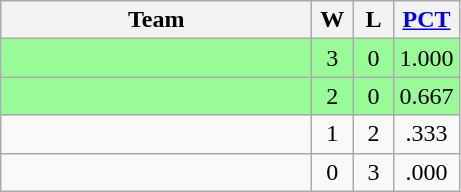<table class="wikitable" style="text-align:center;">
<tr>
<th width=200px>Team</th>
<th width=20px>W</th>
<th width=20px>L</th>
<th width=30px><a href='#'>PCT</a></th>
</tr>
<tr bgcolor="#98fb98">
<td align=left></td>
<td>3</td>
<td>0</td>
<td>1.000</td>
</tr>
<tr bgcolor="#98fb98">
<td align=left></td>
<td>2</td>
<td>0</td>
<td>0.667</td>
</tr>
<tr>
<td align=left></td>
<td>1</td>
<td>2</td>
<td>.333</td>
</tr>
<tr>
<td align=left></td>
<td>0</td>
<td>3</td>
<td>.000</td>
</tr>
</table>
